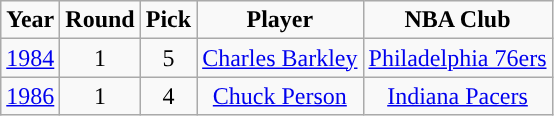<table class="wikitable">
<tr align="center">
<td><strong>Year</strong></td>
<td><strong>Round</strong></td>
<td><strong>Pick</strong></td>
<td><strong>Player</strong></td>
<td><strong>NBA Club</strong></td>
</tr>
<tr style="text-align:center;" bgcolor="">
<td><a href='#'>1984</a></td>
<td>1</td>
<td>5</td>
<td><a href='#'>Charles Barkley</a></td>
<td><a href='#'>Philadelphia 76ers</a></td>
</tr>
<tr style="text-align:center;" bgcolor="">
<td><a href='#'>1986</a></td>
<td>1</td>
<td>4</td>
<td><a href='#'>Chuck Person</a></td>
<td><a href='#'>Indiana Pacers</a></td>
</tr>
</table>
